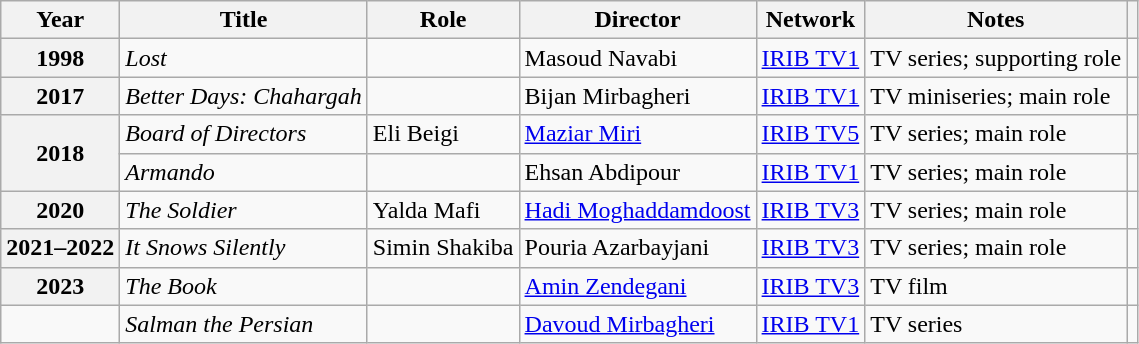<table class="wikitable plainrowheaders sortable"  style=font-size:100%>
<tr>
<th scope="col">Year</th>
<th scope="col">Title</th>
<th scope="col">Role</th>
<th scope="col">Director</th>
<th>Network</th>
<th scope="col" class="unsortable">Notes</th>
<th scope="col" class="unsortable"></th>
</tr>
<tr>
<th scope="row">1998</th>
<td><em>Lost</em></td>
<td></td>
<td>Masoud Navabi</td>
<td><a href='#'>IRIB TV1</a></td>
<td>TV series; supporting role</td>
<td></td>
</tr>
<tr>
<th scope="row">2017</th>
<td><em>Better Days: Chahargah</em></td>
<td></td>
<td>Bijan Mirbagheri</td>
<td><a href='#'>IRIB TV1</a></td>
<td>TV miniseries; main role</td>
<td></td>
</tr>
<tr>
<th scope="row" rowspan="2">2018</th>
<td><em>Board of Directors</em></td>
<td>Eli Beigi</td>
<td><a href='#'>Maziar Miri</a></td>
<td><a href='#'>IRIB TV5</a></td>
<td>TV series; main role</td>
<td></td>
</tr>
<tr>
<td><em>Armando</em></td>
<td></td>
<td>Ehsan Abdipour</td>
<td><a href='#'>IRIB TV1</a></td>
<td>TV series; main role</td>
<td></td>
</tr>
<tr>
<th scope="row">2020</th>
<td><em>The Soldier</em></td>
<td>Yalda Mafi</td>
<td><a href='#'>Hadi Moghaddamdoost</a></td>
<td><a href='#'>IRIB TV3</a></td>
<td>TV series; main role</td>
<td></td>
</tr>
<tr>
<th scope="row">2021–2022</th>
<td><em>It Snows Silently</em></td>
<td>Simin Shakiba</td>
<td>Pouria Azarbayjani</td>
<td><a href='#'>IRIB TV3</a></td>
<td>TV series; main role</td>
<td></td>
</tr>
<tr>
<th scope="row">2023</th>
<td><em>The Book</em></td>
<td></td>
<td><a href='#'>Amin Zendegani</a></td>
<td><a href='#'>IRIB TV3</a></td>
<td>TV film</td>
<td></td>
</tr>
<tr>
<td></td>
<td><em>Salman the Persian</em></td>
<td></td>
<td><a href='#'>Davoud Mirbagheri</a></td>
<td><a href='#'>IRIB TV1</a></td>
<td>TV series</td>
<td></td>
</tr>
</table>
